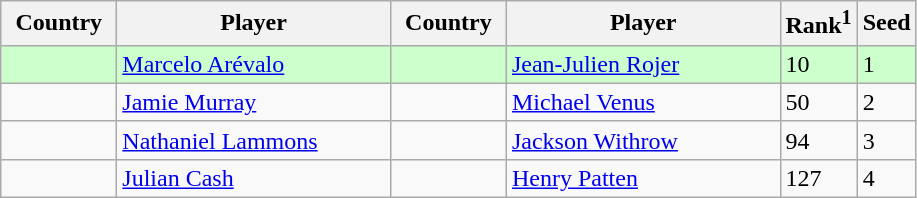<table class="sortable wikitable">
<tr>
<th width="70">Country</th>
<th width="175">Player</th>
<th width="70">Country</th>
<th width="175">Player</th>
<th>Rank<sup>1</sup></th>
<th>Seed</th>
</tr>
<tr bgcolor=#cfc>
<td></td>
<td><a href='#'>Marcelo Arévalo</a></td>
<td></td>
<td><a href='#'>Jean-Julien Rojer</a></td>
<td>10</td>
<td>1</td>
</tr>
<tr>
<td></td>
<td><a href='#'>Jamie Murray</a></td>
<td></td>
<td><a href='#'>Michael Venus</a></td>
<td>50</td>
<td>2</td>
</tr>
<tr>
<td></td>
<td><a href='#'>Nathaniel Lammons</a></td>
<td></td>
<td><a href='#'>Jackson Withrow</a></td>
<td>94</td>
<td>3</td>
</tr>
<tr>
<td></td>
<td><a href='#'>Julian Cash</a></td>
<td></td>
<td><a href='#'>Henry Patten</a></td>
<td>127</td>
<td>4</td>
</tr>
</table>
